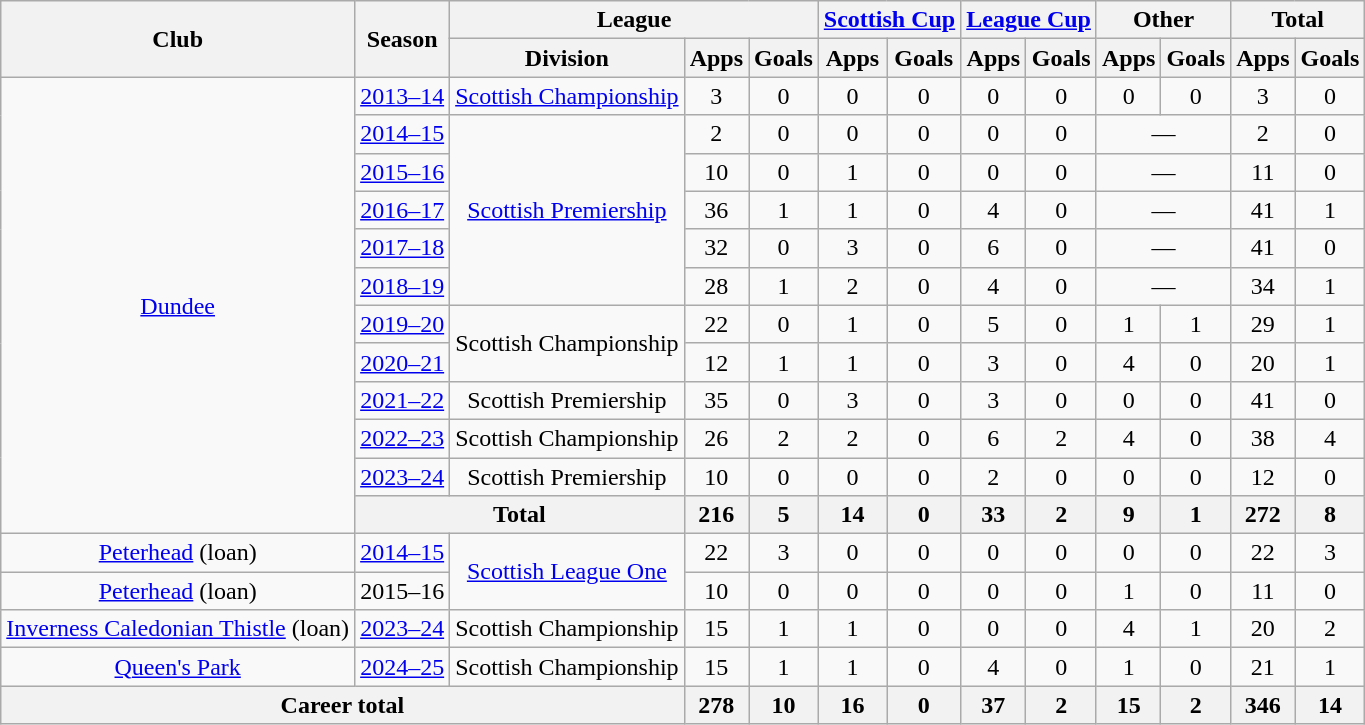<table class="wikitable" style="text-align: center">
<tr>
<th rowspan="2">Club</th>
<th rowspan="2">Season</th>
<th colspan="3">League</th>
<th colspan="2"><a href='#'>Scottish Cup</a></th>
<th colspan="2"><a href='#'>League Cup</a></th>
<th colspan="2">Other</th>
<th colspan="2">Total</th>
</tr>
<tr>
<th>Division</th>
<th>Apps</th>
<th>Goals</th>
<th>Apps</th>
<th>Goals</th>
<th>Apps</th>
<th>Goals</th>
<th>Apps</th>
<th>Goals</th>
<th>Apps</th>
<th>Goals</th>
</tr>
<tr>
<td rowspan="12"><a href='#'>Dundee</a></td>
<td><a href='#'>2013–14</a></td>
<td><a href='#'>Scottish Championship</a></td>
<td>3</td>
<td>0</td>
<td>0</td>
<td>0</td>
<td>0</td>
<td>0</td>
<td>0</td>
<td>0</td>
<td>3</td>
<td>0</td>
</tr>
<tr>
<td><a href='#'>2014–15</a></td>
<td rowspan="5"><a href='#'>Scottish Premiership</a></td>
<td>2</td>
<td>0</td>
<td>0</td>
<td>0</td>
<td>0</td>
<td>0</td>
<td colspan="2">—</td>
<td>2</td>
<td>0</td>
</tr>
<tr>
<td><a href='#'>2015–16</a></td>
<td>10</td>
<td>0</td>
<td>1</td>
<td>0</td>
<td>0</td>
<td>0</td>
<td colspan="2">—</td>
<td>11</td>
<td>0</td>
</tr>
<tr>
<td><a href='#'>2016–17</a></td>
<td>36</td>
<td>1</td>
<td>1</td>
<td>0</td>
<td>4</td>
<td>0</td>
<td colspan="2">—</td>
<td>41</td>
<td>1</td>
</tr>
<tr>
<td><a href='#'>2017–18</a></td>
<td>32</td>
<td>0</td>
<td>3</td>
<td>0</td>
<td>6</td>
<td>0</td>
<td colspan="2">—</td>
<td>41</td>
<td>0</td>
</tr>
<tr>
<td><a href='#'>2018–19</a></td>
<td>28</td>
<td>1</td>
<td>2</td>
<td>0</td>
<td>4</td>
<td>0</td>
<td colspan=2>—</td>
<td>34</td>
<td>1</td>
</tr>
<tr>
<td><a href='#'>2019–20</a></td>
<td rowspan="2">Scottish Championship</td>
<td>22</td>
<td>0</td>
<td>1</td>
<td>0</td>
<td>5</td>
<td>0</td>
<td>1</td>
<td>1</td>
<td>29</td>
<td>1</td>
</tr>
<tr>
<td><a href='#'>2020–21</a></td>
<td>12</td>
<td>1</td>
<td>1</td>
<td>0</td>
<td>3</td>
<td>0</td>
<td>4</td>
<td>0</td>
<td>20</td>
<td>1</td>
</tr>
<tr>
<td><a href='#'>2021–22</a></td>
<td>Scottish Premiership</td>
<td>35</td>
<td>0</td>
<td>3</td>
<td>0</td>
<td>3</td>
<td>0</td>
<td>0</td>
<td>0</td>
<td>41</td>
<td>0</td>
</tr>
<tr>
<td><a href='#'>2022–23</a></td>
<td>Scottish Championship</td>
<td>26</td>
<td>2</td>
<td>2</td>
<td>0</td>
<td>6</td>
<td>2</td>
<td>4</td>
<td>0</td>
<td>38</td>
<td>4</td>
</tr>
<tr>
<td><a href='#'>2023–24</a></td>
<td>Scottish Premiership</td>
<td>10</td>
<td>0</td>
<td>0</td>
<td>0</td>
<td>2</td>
<td>0</td>
<td>0</td>
<td>0</td>
<td>12</td>
<td>0</td>
</tr>
<tr>
<th colspan="2">Total</th>
<th>216</th>
<th>5</th>
<th>14</th>
<th>0</th>
<th>33</th>
<th>2</th>
<th>9</th>
<th>1</th>
<th>272</th>
<th>8</th>
</tr>
<tr>
<td><a href='#'>Peterhead</a> (loan)</td>
<td><a href='#'>2014–15</a></td>
<td rowspan="2"><a href='#'>Scottish League One</a></td>
<td>22</td>
<td>3</td>
<td>0</td>
<td>0</td>
<td>0</td>
<td>0</td>
<td>0</td>
<td>0</td>
<td>22</td>
<td>3</td>
</tr>
<tr>
<td><a href='#'>Peterhead</a> (loan)</td>
<td>2015–16</td>
<td>10</td>
<td>0</td>
<td>0</td>
<td>0</td>
<td>0</td>
<td>0</td>
<td>1</td>
<td>0</td>
<td>11</td>
<td>0</td>
</tr>
<tr>
<td><a href='#'>Inverness Caledonian Thistle</a> (loan)</td>
<td><a href='#'>2023–24</a></td>
<td>Scottish Championship</td>
<td>15</td>
<td>1</td>
<td>1</td>
<td>0</td>
<td>0</td>
<td>0</td>
<td>4</td>
<td>1</td>
<td>20</td>
<td>2</td>
</tr>
<tr>
<td><a href='#'>Queen's Park</a></td>
<td><a href='#'>2024–25</a></td>
<td>Scottish Championship</td>
<td>15</td>
<td>1</td>
<td>1</td>
<td>0</td>
<td>4</td>
<td>0</td>
<td>1</td>
<td>0</td>
<td>21</td>
<td>1</td>
</tr>
<tr>
<th colspan="3">Career total</th>
<th>278</th>
<th>10</th>
<th>16</th>
<th>0</th>
<th>37</th>
<th>2</th>
<th>15</th>
<th>2</th>
<th>346</th>
<th>14</th>
</tr>
</table>
